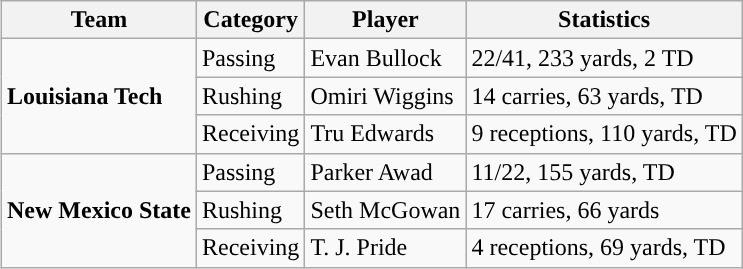<table class="wikitable" style="float: right;">
<tr>
<th>Team</th>
<th>Category</th>
<th>Player</th>
<th>Statistics</th>
</tr>
<tr>
<td rowspan=3><strong>Louisiana Tech</strong></td>
<td>Passing</td>
<td>Evan Bullock</td>
<td>22/41, 233 yards, 2 TD</td>
</tr>
<tr>
<td>Rushing</td>
<td>Omiri Wiggins</td>
<td>14 carries, 63 yards, TD</td>
</tr>
<tr>
<td>Receiving</td>
<td>Tru Edwards</td>
<td>9 receptions, 110 yards, TD</td>
</tr>
<tr>
<td rowspan=3><strong>New Mexico State</strong></td>
<td>Passing</td>
<td>Parker Awad</td>
<td>11/22, 155 yards, TD</td>
</tr>
<tr>
<td>Rushing</td>
<td>Seth McGowan</td>
<td>17 carries, 66 yards</td>
</tr>
<tr>
<td>Receiving</td>
<td>T. J. Pride</td>
<td>4 receptions, 69 yards, TD</td>
</tr>
</table>
